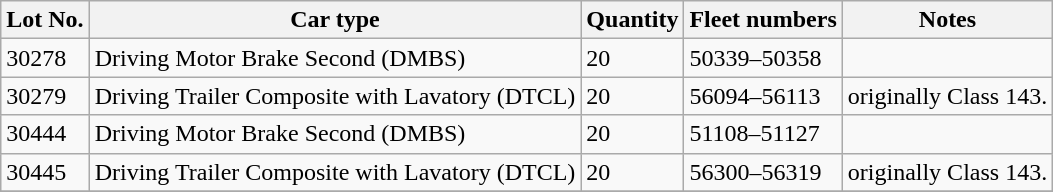<table class="wikitable">
<tr>
<th>Lot No.</th>
<th>Car type</th>
<th>Quantity</th>
<th>Fleet numbers</th>
<th>Notes</th>
</tr>
<tr>
<td>30278</td>
<td>Driving Motor Brake Second (DMBS)</td>
<td>20</td>
<td>50339–50358</td>
<td></td>
</tr>
<tr>
<td>30279</td>
<td>Driving Trailer Composite with Lavatory (DTCL)</td>
<td>20</td>
<td>56094–56113</td>
<td>originally Class 143.</td>
</tr>
<tr>
<td>30444</td>
<td>Driving Motor Brake Second (DMBS)</td>
<td>20</td>
<td>51108–51127</td>
<td></td>
</tr>
<tr>
<td>30445</td>
<td>Driving Trailer Composite with Lavatory (DTCL)</td>
<td>20</td>
<td>56300–56319</td>
<td>originally Class 143.</td>
</tr>
<tr>
</tr>
</table>
